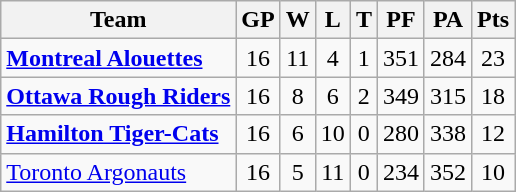<table class="wikitable">
<tr>
<th>Team</th>
<th>GP</th>
<th>W</th>
<th>L</th>
<th>T</th>
<th>PF</th>
<th>PA</th>
<th>Pts</th>
</tr>
<tr style="text-align:center;">
<td style="text-align:left;"><strong><a href='#'>Montreal Alouettes</a></strong></td>
<td>16</td>
<td>11</td>
<td>4</td>
<td>1</td>
<td>351</td>
<td>284</td>
<td>23</td>
</tr>
<tr style="text-align:center;">
<td style="text-align:left;"><strong><a href='#'>Ottawa Rough Riders</a></strong></td>
<td>16</td>
<td>8</td>
<td>6</td>
<td>2</td>
<td>349</td>
<td>315</td>
<td>18</td>
</tr>
<tr style="text-align:center;">
<td style="text-align:left;"><strong><a href='#'>Hamilton Tiger-Cats</a></strong></td>
<td>16</td>
<td>6</td>
<td>10</td>
<td>0</td>
<td>280</td>
<td>338</td>
<td>12</td>
</tr>
<tr style="text-align:center;">
<td style="text-align:left;"><a href='#'>Toronto Argonauts</a></td>
<td>16</td>
<td>5</td>
<td>11</td>
<td>0</td>
<td>234</td>
<td>352</td>
<td>10</td>
</tr>
</table>
